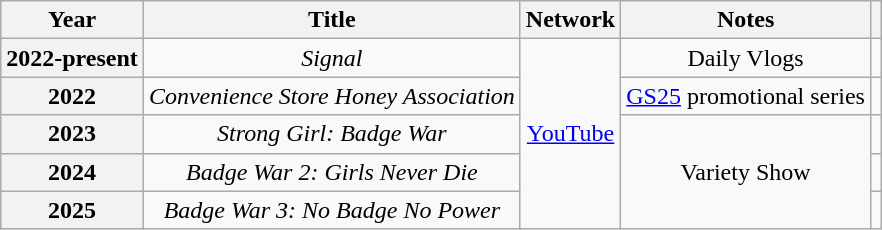<table class="wikitable plainrowheaders" style="text-align:center">
<tr>
<th scope="col">Year</th>
<th scope="col">Title</th>
<th scope="col">Network</th>
<th scope="col">Notes</th>
<th scope="col"></th>
</tr>
<tr>
<th scope="row">2022-present</th>
<td><em>Signal</em></td>
<td rowspan="5"><a href='#'>YouTube</a></td>
<td>Daily Vlogs</td>
<td></td>
</tr>
<tr>
<th scope="row">2022</th>
<td><em>Convenience Store Honey Association</em></td>
<td><a href='#'>GS25</a> promotional series</td>
<td></td>
</tr>
<tr>
<th scope="row">2023</th>
<td><em>Strong Girl: Badge War</em></td>
<td rowspan="3">Variety Show</td>
<td></td>
</tr>
<tr>
<th scope="row">2024</th>
<td><em>Badge War 2: Girls Never Die</em></td>
<td></td>
</tr>
<tr>
<th scope="row">2025</th>
<td><em>Badge War 3: No Badge No Power</em></td>
<td></td>
</tr>
</table>
